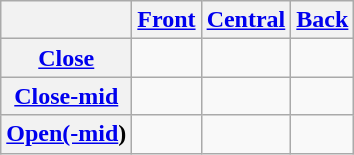<table class="wikitable" style="text-align:center">
<tr>
<th></th>
<th><a href='#'>Front</a></th>
<th><a href='#'>Central</a></th>
<th><a href='#'>Back</a></th>
</tr>
<tr>
<th><a href='#'>Close</a></th>
<td></td>
<td></td>
<td></td>
</tr>
<tr>
<th><a href='#'>Close-mid</a></th>
<td></td>
<td></td>
<td></td>
</tr>
<tr>
<th><a href='#'>Open(-mid</a>)</th>
<td></td>
<td></td>
<td></td>
</tr>
</table>
